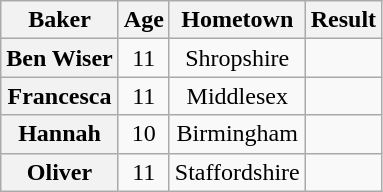<table class="wikitable sortable" style="display:inline-table; text-align:center">
<tr>
<th scope="col">Baker</th>
<th scope="col">Age</th>
<th scope="col">Hometown</th>
<th scope="col">Result</th>
</tr>
<tr>
<th scope="row">Ben Wiser</th>
<td>11</td>
<td>Shropshire</td>
<td></td>
</tr>
<tr>
<th scope="row">Francesca</th>
<td>11</td>
<td>Middlesex</td>
<td></td>
</tr>
<tr>
<th scope="row">Hannah</th>
<td>10</td>
<td>Birmingham</td>
<td></td>
</tr>
<tr>
<th scope="row">Oliver</th>
<td>11</td>
<td>Staffordshire</td>
<td></td>
</tr>
</table>
